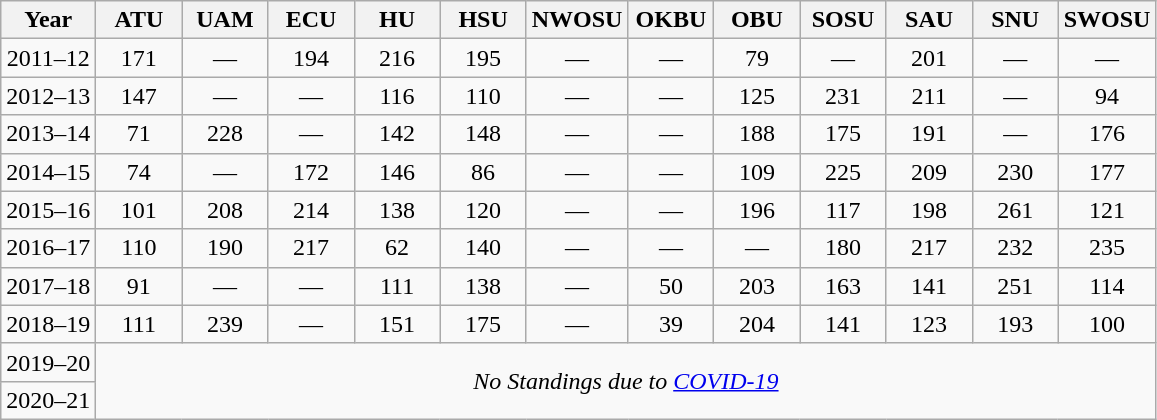<table class="wikitable" style=text-align:center>
<tr>
<th>Year</th>
<th width=50>ATU</th>
<th width=50>UAM</th>
<th width=50>ECU</th>
<th width=50>HU</th>
<th width=50>HSU</th>
<th width=50>NWOSU</th>
<th width=50>OKBU</th>
<th width=50>OBU</th>
<th width=50>SOSU</th>
<th width=50>SAU</th>
<th width=50>SNU</th>
<th width=50>SWOSU</th>
</tr>
<tr>
<td>2011–12</td>
<td>171</td>
<td>—</td>
<td>194</td>
<td>216</td>
<td>195</td>
<td>—</td>
<td>—</td>
<td>79</td>
<td>—</td>
<td>201</td>
<td>—</td>
<td>—</td>
</tr>
<tr>
<td>2012–13</td>
<td>147</td>
<td>—</td>
<td>—</td>
<td>116</td>
<td>110</td>
<td>—</td>
<td>—</td>
<td>125</td>
<td>231</td>
<td>211</td>
<td>—</td>
<td>94</td>
</tr>
<tr>
<td>2013–14</td>
<td>71</td>
<td>228</td>
<td>—</td>
<td>142</td>
<td>148</td>
<td>—</td>
<td>—</td>
<td>188</td>
<td>175</td>
<td>191</td>
<td>—</td>
<td>176</td>
</tr>
<tr>
<td>2014–15</td>
<td>74</td>
<td>—</td>
<td>172</td>
<td>146</td>
<td>86</td>
<td>—</td>
<td>—</td>
<td>109</td>
<td>225</td>
<td>209</td>
<td>230</td>
<td>177</td>
</tr>
<tr>
<td>2015–16</td>
<td>101</td>
<td>208</td>
<td>214</td>
<td>138</td>
<td>120</td>
<td>—</td>
<td>—</td>
<td>196</td>
<td>117</td>
<td>198</td>
<td>261</td>
<td>121</td>
</tr>
<tr>
<td>2016–17</td>
<td>110</td>
<td>190</td>
<td>217</td>
<td>62</td>
<td>140</td>
<td>—</td>
<td>—</td>
<td>—</td>
<td>180</td>
<td>217</td>
<td>232</td>
<td>235</td>
</tr>
<tr>
<td>2017–18</td>
<td>91</td>
<td>—</td>
<td>—</td>
<td>111</td>
<td>138</td>
<td>—</td>
<td>50</td>
<td>203</td>
<td>163</td>
<td>141</td>
<td>251</td>
<td>114</td>
</tr>
<tr>
<td>2018–19</td>
<td>111</td>
<td>239</td>
<td>—</td>
<td>151</td>
<td>175</td>
<td>—</td>
<td>39</td>
<td>204</td>
<td>141</td>
<td>123</td>
<td>193</td>
<td>100</td>
</tr>
<tr>
<td>2019–20</td>
<td colspan=12 rowspan=2><em>No Standings due to <a href='#'>COVID-19</a></em></td>
</tr>
<tr>
<td>2020–21</td>
</tr>
</table>
